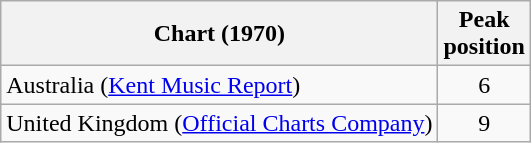<table class="wikitable">
<tr>
<th>Chart (1970)</th>
<th>Peak<br>position</th>
</tr>
<tr>
<td>Australia (<a href='#'>Kent Music Report</a>)</td>
<td style="text-align:center;">6</td>
</tr>
<tr>
<td>United Kingdom (<a href='#'>Official Charts Company</a>)</td>
<td style="text-align:center;">9</td>
</tr>
</table>
